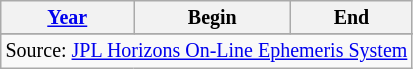<table class="wikitable" style="text-align: center; font-size:smaller;">
<tr>
<th><a href='#'>Year</a></th>
<th>Begin</th>
<th>End</th>
</tr>
<tr>
</tr>
<tr>
</tr>
<tr>
</tr>
<tr>
</tr>
<tr>
</tr>
<tr>
</tr>
<tr>
</tr>
<tr>
</tr>
<tr>
</tr>
<tr>
</tr>
<tr>
</tr>
<tr>
</tr>
<tr>
</tr>
<tr>
</tr>
<tr>
</tr>
<tr>
</tr>
<tr>
</tr>
<tr>
</tr>
<tr>
</tr>
<tr>
</tr>
<tr>
</tr>
<tr>
</tr>
<tr>
</tr>
<tr>
</tr>
<tr>
</tr>
<tr>
</tr>
<tr>
</tr>
<tr>
</tr>
<tr>
</tr>
<tr>
</tr>
<tr>
<td colspan=3>Source: <a href='#'>JPL Horizons On-Line Ephemeris System</a></td>
</tr>
</table>
